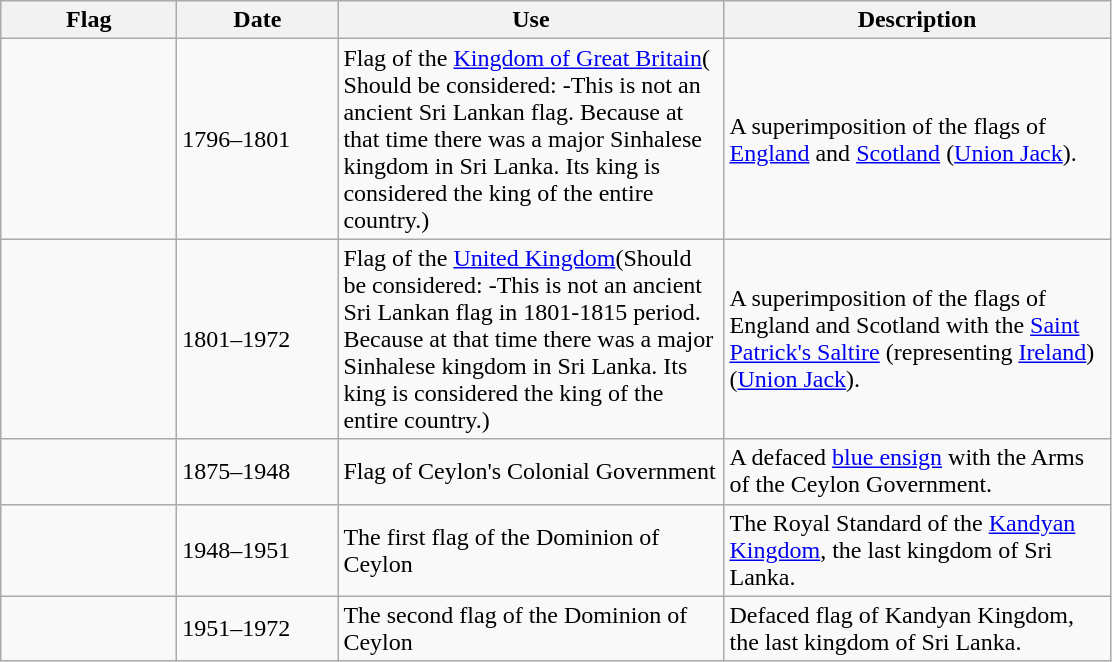<table class="wikitable">
<tr>
<th style="width:110px;">Flag</th>
<th style="width:100px;">Date</th>
<th style="width:250px;">Use</th>
<th style="width:250px;">Description</th>
</tr>
<tr>
<td></td>
<td>1796–1801</td>
<td>Flag of the <a href='#'>Kingdom of Great Britain</a>( Should be considered: -This is not an ancient Sri Lankan flag. Because at that time there was a major Sinhalese kingdom in Sri Lanka. Its king is considered the king of the entire country.)</td>
<td>A superimposition of the flags of <a href='#'>England</a> and <a href='#'>Scotland</a> (<a href='#'>Union Jack</a>).</td>
</tr>
<tr>
<td></td>
<td>1801–1972</td>
<td>Flag of the <a href='#'>United Kingdom</a>(Should be considered: -This is not an ancient Sri Lankan flag in 1801-1815 period. Because at that time there was a major Sinhalese kingdom in Sri Lanka. Its king is considered the king of the entire country.)</td>
<td>A superimposition of the flags of England and Scotland with the <a href='#'>Saint Patrick's Saltire</a> (representing <a href='#'>Ireland</a>) (<a href='#'>Union Jack</a>).</td>
</tr>
<tr>
<td></td>
<td>1875–1948</td>
<td>Flag of Ceylon's Colonial Government</td>
<td>A defaced <a href='#'>blue ensign</a> with the Arms of the Ceylon Government.</td>
</tr>
<tr>
<td></td>
<td>1948–1951</td>
<td>The first flag of the Dominion of Ceylon</td>
<td>The Royal Standard of the <a href='#'>Kandyan Kingdom</a>, the last kingdom of Sri Lanka.</td>
</tr>
<tr>
<td></td>
<td>1951–1972</td>
<td>The second flag of the Dominion of Ceylon</td>
<td>Defaced flag of Kandyan Kingdom, the last kingdom of Sri Lanka.</td>
</tr>
</table>
